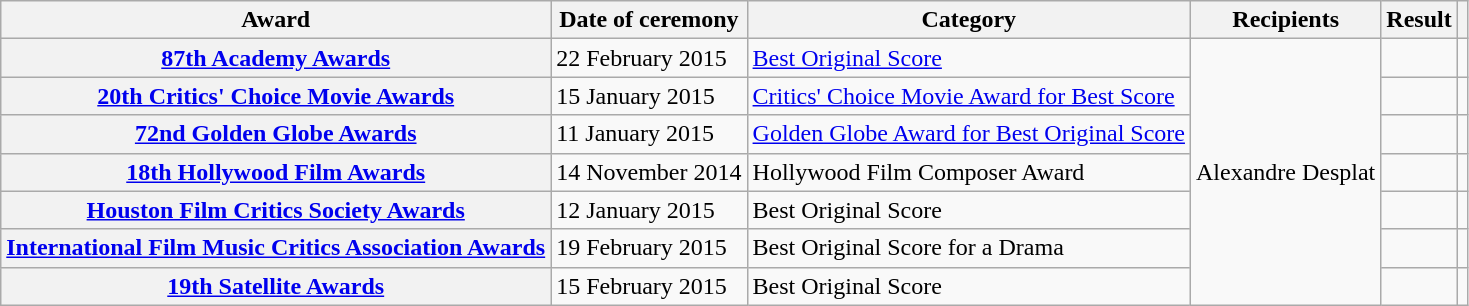<table class="wikitable plainrowheaders sortable" style="margin-right: 0;">
<tr>
<th scope="col">Award</th>
<th scope="col">Date of ceremony</th>
<th scope="col">Category</th>
<th scope="col">Recipients</th>
<th scope="col">Result</th>
<th scope="col" class="unsortable"></th>
</tr>
<tr>
<th scope="row"><a href='#'>87th Academy Awards</a></th>
<td>22 February 2015</td>
<td><a href='#'>Best Original Score</a></td>
<td rowspan="7">Alexandre Desplat</td>
<td></td>
<td style="text-align: center;"></td>
</tr>
<tr>
<th scope="row"><a href='#'>20th Critics' Choice Movie Awards</a></th>
<td>15 January 2015</td>
<td><a href='#'>Critics' Choice Movie Award for Best Score</a></td>
<td></td>
<td style="text-align: center;"></td>
</tr>
<tr>
<th scope="row"><a href='#'>72nd Golden Globe Awards</a></th>
<td>11 January 2015</td>
<td><a href='#'>Golden Globe Award for Best Original Score</a></td>
<td></td>
<td style="text-align: center;"></td>
</tr>
<tr>
<th scope="row"><a href='#'>18th Hollywood Film Awards</a></th>
<td>14 November 2014</td>
<td>Hollywood Film Composer Award</td>
<td></td>
<td style="text-align: center;"></td>
</tr>
<tr>
<th scope="row"><a href='#'>Houston Film Critics Society Awards</a></th>
<td>12 January 2015</td>
<td>Best Original Score</td>
<td></td>
<td style="text-align: center;"></td>
</tr>
<tr>
<th scope="row"><a href='#'>International Film Music Critics Association Awards</a></th>
<td>19 February 2015</td>
<td>Best Original Score for a Drama</td>
<td></td>
<td style="text-align: center;"></td>
</tr>
<tr>
<th scope="row"><a href='#'>19th Satellite Awards</a></th>
<td>15 February 2015</td>
<td>Best Original Score</td>
<td></td>
<td style="text-align: center;"></td>
</tr>
</table>
